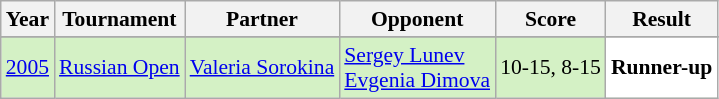<table class="sortable wikitable" style="font-size: 90%;">
<tr>
<th>Year</th>
<th>Tournament</th>
<th>Partner</th>
<th>Opponent</th>
<th>Score</th>
<th>Result</th>
</tr>
<tr>
</tr>
<tr style="background:#D4F1C5">
<td align="center"><a href='#'>2005</a></td>
<td align="left"><a href='#'>Russian Open</a></td>
<td align="left"> <a href='#'>Valeria Sorokina</a></td>
<td align="left"> <a href='#'>Sergey Lunev</a><br>  <a href='#'>Evgenia Dimova</a></td>
<td align="left">10-15, 8-15</td>
<td style="text-align:left; background:white"> <strong>Runner-up</strong></td>
</tr>
</table>
